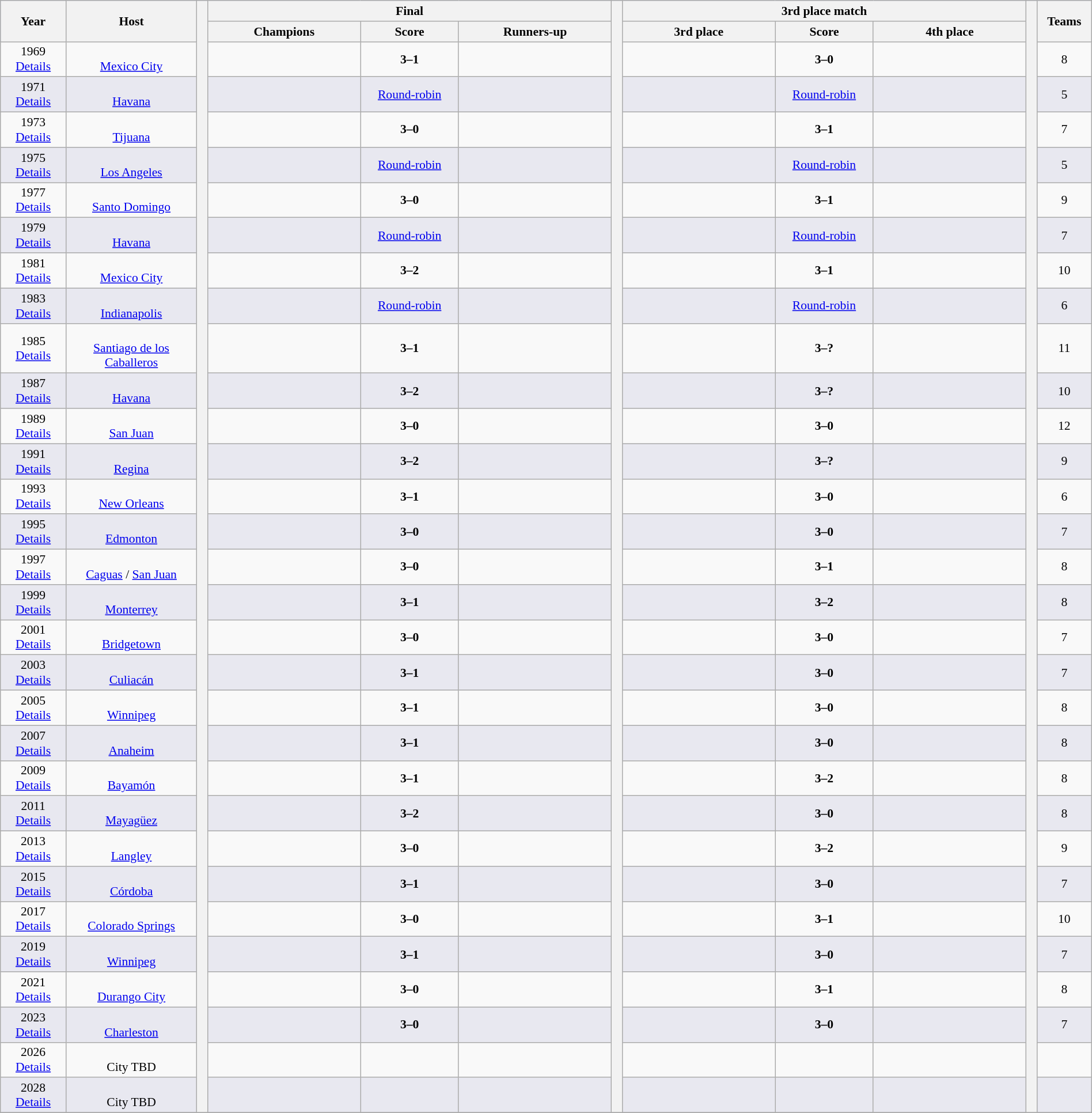<table class="wikitable" style="font-size:90%; width: 100%; text-align: center;">
<tr bgcolor=#c1d8ff>
<th rowspan=2 width=6%>Year</th>
<th rowspan=2 width=12%>Host</th>
<th width=1% rowspan=32 bgcolor=ffffff></th>
<th colspan=3>Final</th>
<th width=1% rowspan=32 bgcolor=ffffff></th>
<th colspan=3>3rd place match</th>
<th width=1% rowspan=32 bgcolor=#ffffff></th>
<th rowspan=2 width=5%>Teams</th>
</tr>
<tr bgcolor=#efefef>
<th width=14%>Champions</th>
<th width=9%>Score</th>
<th width=14%>Runners-up</th>
<th width=14%>3rd place</th>
<th width=9%>Score</th>
<th width=14%>4th place</th>
</tr>
<tr>
<td>1969<br><a href='#'>Details</a></td>
<td><br><a href='#'>Mexico City</a></td>
<td><strong></strong></td>
<td><strong>3–1</strong></td>
<td></td>
<td></td>
<td><strong>3–0</strong></td>
<td></td>
<td>8</td>
</tr>
<tr bgcolor=#E8E8F0>
<td>1971<br><a href='#'>Details</a></td>
<td><br><a href='#'>Havana</a></td>
<td><strong></strong></td>
<td><a href='#'>Round-robin</a></td>
<td></td>
<td></td>
<td><a href='#'>Round-robin</a></td>
<td></td>
<td>5</td>
</tr>
<tr>
<td>1973<br><a href='#'>Details</a></td>
<td><br><a href='#'>Tijuana</a></td>
<td><strong></strong></td>
<td><strong>3–0</strong></td>
<td></td>
<td></td>
<td><strong>3–1</strong></td>
<td></td>
<td>7</td>
</tr>
<tr bgcolor=#E8E8F0>
<td>1975<br><a href='#'>Details</a></td>
<td><br><a href='#'>Los Angeles</a></td>
<td><strong></strong></td>
<td><a href='#'>Round-robin</a></td>
<td></td>
<td></td>
<td><a href='#'>Round-robin</a></td>
<td></td>
<td>5</td>
</tr>
<tr>
<td>1977<br><a href='#'>Details</a></td>
<td><br><a href='#'>Santo Domingo</a></td>
<td><strong></strong></td>
<td><strong>3–0</strong></td>
<td></td>
<td></td>
<td><strong>3–1</strong></td>
<td></td>
<td>9</td>
</tr>
<tr bgcolor=#E8E8F0>
<td>1979<br><a href='#'>Details</a></td>
<td><br><a href='#'>Havana</a></td>
<td><strong></strong></td>
<td><a href='#'>Round-robin</a></td>
<td></td>
<td></td>
<td><a href='#'>Round-robin</a></td>
<td></td>
<td>7</td>
</tr>
<tr>
<td>1981<br><a href='#'>Details</a></td>
<td><br><a href='#'>Mexico City</a></td>
<td><strong></strong></td>
<td><strong>3–2</strong></td>
<td></td>
<td></td>
<td><strong>3–1</strong></td>
<td></td>
<td>10</td>
</tr>
<tr bgcolor=#E8E8F0>
<td>1983<br><a href='#'>Details</a></td>
<td><br><a href='#'>Indianapolis</a></td>
<td><strong></strong></td>
<td><a href='#'>Round-robin</a></td>
<td></td>
<td></td>
<td><a href='#'>Round-robin</a></td>
<td></td>
<td>6</td>
</tr>
<tr>
<td>1985<br><a href='#'>Details</a></td>
<td><br><a href='#'>Santiago de los Caballeros</a></td>
<td><strong></strong></td>
<td><strong>3–1</strong></td>
<td></td>
<td></td>
<td><strong>3–?</strong></td>
<td></td>
<td>11</td>
</tr>
<tr bgcolor=#E8E8F0>
<td>1987<br><a href='#'>Details</a></td>
<td><br><a href='#'>Havana</a></td>
<td><strong></strong></td>
<td><strong>3–2</strong></td>
<td></td>
<td></td>
<td><strong>3–?</strong></td>
<td></td>
<td>10</td>
</tr>
<tr>
<td>1989<br><a href='#'>Details</a></td>
<td><br><a href='#'>San Juan</a></td>
<td><strong></strong></td>
<td><strong>3–0</strong></td>
<td></td>
<td></td>
<td><strong>3–0</strong></td>
<td></td>
<td>12</td>
</tr>
<tr bgcolor=#E8E8F0>
<td>1991<br><a href='#'>Details</a></td>
<td><br><a href='#'>Regina</a></td>
<td><strong></strong></td>
<td><strong>3–2</strong></td>
<td></td>
<td></td>
<td><strong>3–?</strong></td>
<td></td>
<td>9</td>
</tr>
<tr>
<td>1993<br><a href='#'>Details</a></td>
<td><br><a href='#'>New Orleans</a></td>
<td><strong></strong></td>
<td><strong>3–1</strong></td>
<td></td>
<td></td>
<td><strong>3–0</strong></td>
<td></td>
<td>6</td>
</tr>
<tr bgcolor=#E8E8F0>
<td>1995<br><a href='#'>Details</a></td>
<td><br><a href='#'>Edmonton</a></td>
<td><strong></strong></td>
<td><strong>3–0</strong></td>
<td></td>
<td></td>
<td><strong>3–0</strong></td>
<td></td>
<td>7</td>
</tr>
<tr>
<td>1997<br><a href='#'>Details</a></td>
<td><br><a href='#'>Caguas</a> / <a href='#'>San Juan</a></td>
<td><strong></strong></td>
<td><strong>3–0</strong></td>
<td></td>
<td></td>
<td><strong>3–1</strong></td>
<td></td>
<td>8</td>
</tr>
<tr bgcolor=#E8E8F0>
<td>1999<br><a href='#'>Details</a></td>
<td><br><a href='#'>Monterrey</a></td>
<td><strong></strong></td>
<td><strong>3–1</strong></td>
<td></td>
<td></td>
<td><strong>3–2</strong></td>
<td></td>
<td>8</td>
</tr>
<tr>
<td>2001<br><a href='#'>Details</a></td>
<td><br><a href='#'>Bridgetown</a></td>
<td><strong></strong></td>
<td><strong>3–0</strong></td>
<td></td>
<td></td>
<td><strong>3–0</strong></td>
<td></td>
<td>7</td>
</tr>
<tr bgcolor=#E8E8F0>
<td>2003<br><a href='#'>Details</a></td>
<td><br><a href='#'>Culiacán</a></td>
<td><strong></strong></td>
<td><strong>3–1</strong></td>
<td></td>
<td></td>
<td><strong>3–0</strong></td>
<td></td>
<td>7</td>
</tr>
<tr>
<td>2005<br><a href='#'>Details</a></td>
<td><br><a href='#'>Winnipeg</a></td>
<td><strong></strong></td>
<td><strong>3–1</strong></td>
<td></td>
<td></td>
<td><strong>3–0</strong></td>
<td></td>
<td>8</td>
</tr>
<tr bgcolor=#E8E8F0>
<td>2007<br><a href='#'>Details</a></td>
<td><br><a href='#'>Anaheim</a></td>
<td><strong></strong></td>
<td><strong>3–1</strong></td>
<td></td>
<td></td>
<td><strong>3–0</strong></td>
<td></td>
<td>8</td>
</tr>
<tr>
<td>2009<br><a href='#'>Details</a></td>
<td><br><a href='#'>Bayamón</a></td>
<td><strong></strong></td>
<td><strong>3–1</strong></td>
<td></td>
<td></td>
<td><strong>3–2</strong></td>
<td></td>
<td>8</td>
</tr>
<tr bgcolor=#E8E8F0>
<td>2011<br><a href='#'>Details</a></td>
<td><br><a href='#'>Mayagüez</a></td>
<td><strong></strong></td>
<td><strong>3–2</strong></td>
<td></td>
<td></td>
<td><strong>3–0</strong></td>
<td></td>
<td>8</td>
</tr>
<tr>
<td>2013<br><a href='#'>Details</a></td>
<td><br><a href='#'>Langley</a></td>
<td><strong></strong></td>
<td><strong>3–0</strong></td>
<td></td>
<td></td>
<td><strong>3–2</strong></td>
<td></td>
<td>9</td>
</tr>
<tr bgcolor=#E8E8F0>
<td>2015<br><a href='#'>Details</a></td>
<td><br><a href='#'>Córdoba</a></td>
<td><strong></strong></td>
<td><strong>3–1</strong></td>
<td></td>
<td></td>
<td><strong>3–0</strong></td>
<td></td>
<td>7</td>
</tr>
<tr>
<td>2017<br><a href='#'>Details</a></td>
<td><br><a href='#'>Colorado Springs</a></td>
<td><strong></strong></td>
<td><strong>3–0</strong></td>
<td></td>
<td></td>
<td><strong>3–1</strong></td>
<td></td>
<td>10</td>
</tr>
<tr bgcolor=#E8E8F0>
<td>2019<br><a href='#'>Details</a></td>
<td><br><a href='#'>Winnipeg</a></td>
<td><strong></strong></td>
<td><strong>3–1</strong></td>
<td></td>
<td></td>
<td><strong>3–0</strong></td>
<td></td>
<td>7</td>
</tr>
<tr>
<td>2021<br><a href='#'>Details</a></td>
<td><br><a href='#'>Durango City</a></td>
<td><strong></strong></td>
<td><strong>3–0</strong></td>
<td></td>
<td></td>
<td><strong>3–1</strong></td>
<td></td>
<td>8</td>
</tr>
<tr bgcolor=#E8E8F0>
<td>2023<br><a href='#'>Details</a></td>
<td><br><a href='#'>Charleston</a></td>
<td><strong></strong></td>
<td><strong>3–0</strong></td>
<td></td>
<td></td>
<td><strong>3–0</strong></td>
<td></td>
<td>7</td>
</tr>
<tr>
<td>2026<br><a href='#'>Details</a></td>
<td><br> City TBD</td>
<td></td>
<td></td>
<td></td>
<td></td>
<td></td>
<td></td>
<td></td>
</tr>
<tr bgcolor=#E8E8F0>
<td>2028<br><a href='#'>Details</a></td>
<td><br> City TBD</td>
<td></td>
<td></td>
<td></td>
<td></td>
<td></td>
<td></td>
<td></td>
</tr>
<tr>
</tr>
</table>
